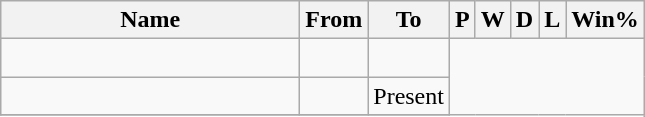<table class="wikitable sortable" style="text-align: center;">
<tr>
<th style="width:12em">Name</th>
<th>From</th>
<th>To</th>
<th>P</th>
<th>W</th>
<th>D</th>
<th>L</th>
<th>Win%</th>
</tr>
<tr>
<td align=left></td>
<td></td>
<td><br></td>
</tr>
<tr>
<td align=left></td>
<td></td>
<td>Present<br></td>
</tr>
<tr>
</tr>
</table>
